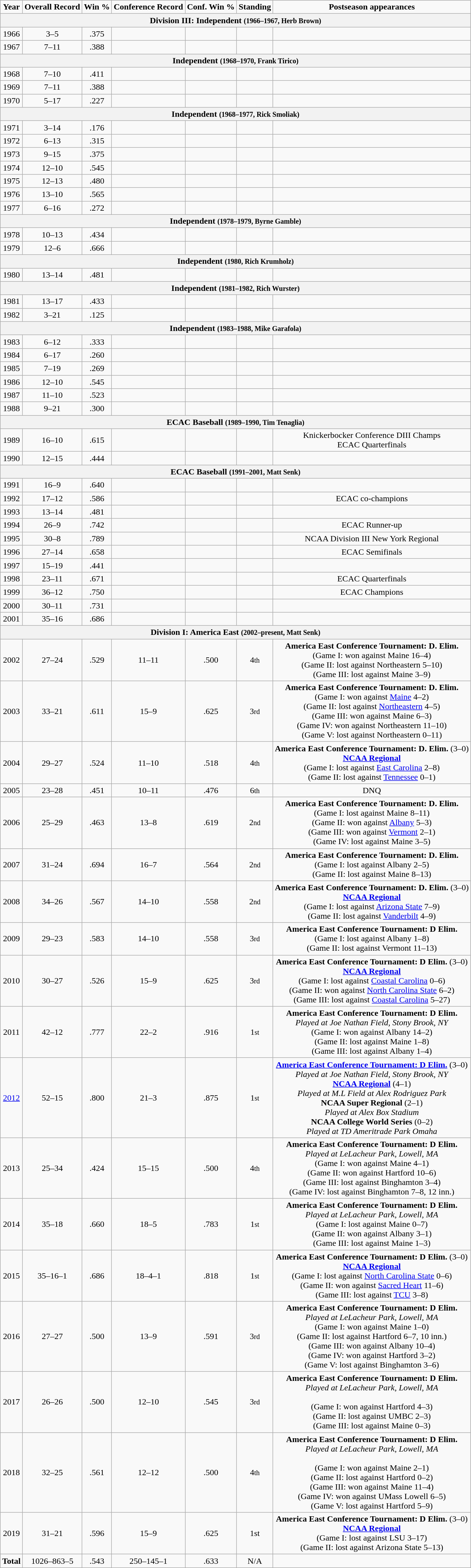<table class="wikitable" style="text-align:center">
<tr>
<td><strong>Year</strong></td>
<td><strong>Overall Record</strong></td>
<td><strong>Win %</strong></td>
<td><strong>Conference Record </strong></td>
<td><strong>Conf. Win %</strong></td>
<td><strong>Standing</strong></td>
<td><strong>Postseason appearances</strong></td>
</tr>
<tr>
<th colspan="9">Division III: Independent <small>(1966–1967, Herb Brown)</small></th>
</tr>
<tr align="center">
<td>1966</td>
<td>3–5</td>
<td>.375</td>
<td></td>
<td></td>
<td></td>
<td></td>
</tr>
<tr align="center">
<td>1967</td>
<td>7–11</td>
<td>.388</td>
<td></td>
<td></td>
<td></td>
<td></td>
</tr>
<tr>
<th colspan="9">Independent <small>(1968–1970, Frank Tirico)</small></th>
</tr>
<tr align="center">
<td>1968</td>
<td>7–10</td>
<td>.411</td>
<td></td>
<td></td>
<td></td>
<td></td>
</tr>
<tr align="center">
<td>1969</td>
<td>7–11</td>
<td>.388</td>
<td></td>
<td></td>
<td></td>
<td></td>
</tr>
<tr align="center">
<td>1970</td>
<td>5–17</td>
<td>.227</td>
<td></td>
<td></td>
<td></td>
<td></td>
</tr>
<tr>
<th colspan="9">Independent <small>(1968–1977, Rick Smoliak)</small></th>
</tr>
<tr align="center">
<td>1971</td>
<td>3–14</td>
<td>.176</td>
<td></td>
<td></td>
<td></td>
<td></td>
</tr>
<tr align="center">
<td>1972</td>
<td>6–13</td>
<td>.315</td>
<td></td>
<td></td>
<td></td>
<td></td>
</tr>
<tr align="center">
<td>1973</td>
<td>9–15</td>
<td>.375</td>
<td></td>
<td></td>
<td></td>
<td></td>
</tr>
<tr align="center">
<td>1974</td>
<td>12–10</td>
<td>.545</td>
<td></td>
<td></td>
<td></td>
<td></td>
</tr>
<tr align="center">
<td>1975</td>
<td>12–13</td>
<td>.480</td>
<td></td>
<td></td>
<td></td>
<td></td>
</tr>
<tr align="center">
<td>1976</td>
<td>13–10</td>
<td>.565</td>
<td></td>
<td></td>
<td></td>
<td></td>
</tr>
<tr align="center">
<td>1977</td>
<td>6–16</td>
<td>.272</td>
<td></td>
<td></td>
<td></td>
<td></td>
</tr>
<tr>
<th colspan="9">Independent <small>(1978–1979, Byrne Gamble)</small></th>
</tr>
<tr align="center">
<td>1978</td>
<td>10–13</td>
<td>.434</td>
<td></td>
<td></td>
<td></td>
<td></td>
</tr>
<tr align="center">
<td>1979</td>
<td>12–6</td>
<td>.666</td>
<td></td>
<td></td>
<td></td>
<td></td>
</tr>
<tr>
<th colspan="9">Independent <small>(1980, Rich Krumholz)</small></th>
</tr>
<tr align="center">
<td>1980</td>
<td>13–14</td>
<td>.481</td>
<td></td>
<td></td>
<td></td>
<td></td>
</tr>
<tr>
<th colspan="9">Independent <small>(1981–1982, Rich Wurster)</small></th>
</tr>
<tr align="center">
<td>1981</td>
<td>13–17</td>
<td>.433</td>
<td></td>
<td></td>
<td></td>
<td></td>
</tr>
<tr align="center">
<td>1982</td>
<td>3–21</td>
<td>.125</td>
<td></td>
<td></td>
<td></td>
<td></td>
</tr>
<tr>
<th colspan="9">Independent <small>(1983–1988, Mike Garafola)</small></th>
</tr>
<tr align="center">
<td>1983</td>
<td>6–12</td>
<td>.333</td>
<td></td>
<td></td>
<td></td>
<td></td>
</tr>
<tr align="center">
<td>1984</td>
<td>6–17</td>
<td>.260</td>
<td></td>
<td></td>
<td></td>
<td></td>
</tr>
<tr align="center">
<td>1985</td>
<td>7–19</td>
<td>.269</td>
<td></td>
<td></td>
<td></td>
<td></td>
</tr>
<tr align="center">
<td>1986</td>
<td>12–10</td>
<td>.545</td>
<td></td>
<td></td>
<td></td>
<td></td>
</tr>
<tr align="center">
<td>1987</td>
<td>11–10</td>
<td>.523</td>
<td></td>
<td></td>
<td></td>
<td></td>
</tr>
<tr align="center">
<td>1988</td>
<td>9–21</td>
<td>.300</td>
<td></td>
<td></td>
<td></td>
<td></td>
</tr>
<tr>
<th colspan="9">ECAC Baseball <small>(1989–1990, Tim Tenaglia)</small></th>
</tr>
<tr align="center">
<td>1989</td>
<td>16–10</td>
<td>.615</td>
<td></td>
<td></td>
<td></td>
<td>Knickerbocker Conference DIII Champs<br>ECAC Quarterfinals</td>
</tr>
<tr align="center">
<td>1990</td>
<td>12–15</td>
<td>.444</td>
<td></td>
<td></td>
<td></td>
<td></td>
</tr>
<tr>
<th colspan="9">ECAC Baseball <small>(1991–2001, Matt Senk)</small></th>
</tr>
<tr align="center">
<td>1991</td>
<td>16–9</td>
<td>.640</td>
<td></td>
<td></td>
<td></td>
<td></td>
</tr>
<tr align="center">
<td>1992</td>
<td>17–12</td>
<td>.586</td>
<td></td>
<td></td>
<td></td>
<td>ECAC co-champions</td>
</tr>
<tr align="center">
<td>1993</td>
<td>13–14</td>
<td>.481</td>
<td></td>
<td></td>
<td></td>
<td></td>
</tr>
<tr align="center">
<td>1994</td>
<td>26–9</td>
<td>.742</td>
<td></td>
<td></td>
<td></td>
<td>ECAC Runner-up</td>
</tr>
<tr align="center">
<td>1995</td>
<td>30–8</td>
<td>.789</td>
<td></td>
<td></td>
<td></td>
<td>NCAA Division III New York Regional</td>
</tr>
<tr align="center">
<td>1996</td>
<td>27–14</td>
<td>.658</td>
<td></td>
<td></td>
<td></td>
<td>ECAC Semifinals</td>
</tr>
<tr align="center">
<td>1997</td>
<td>15–19</td>
<td>.441</td>
<td></td>
<td></td>
<td></td>
<td></td>
</tr>
<tr align="center">
<td>1998</td>
<td>23–11</td>
<td>.671</td>
<td></td>
<td></td>
<td></td>
<td>ECAC Quarterfinals</td>
</tr>
<tr align="center">
<td>1999</td>
<td>36–12</td>
<td>.750</td>
<td></td>
<td></td>
<td></td>
<td>ECAC Champions</td>
</tr>
<tr align="center">
<td>2000</td>
<td>30–11</td>
<td>.731</td>
<td></td>
<td></td>
<td></td>
<td></td>
</tr>
<tr align="center">
<td>2001</td>
<td>35–16</td>
<td>.686</td>
<td></td>
<td></td>
<td></td>
<td></td>
</tr>
<tr>
<th colspan="9">Division I: America East <small>(2002–present, Matt Senk)</small></th>
</tr>
<tr align="center">
<td>2002</td>
<td>27–24</td>
<td>.529</td>
<td>11–11</td>
<td>.500</td>
<td>4<small>th</small></td>
<td><strong>America East Conference Tournament: D. Elim.</strong> <br> (Game I: won against Maine 16–4) <br> (Game II: lost against Northeastern 5–10)<br> (Game III: lost against Maine 3–9)</td>
</tr>
<tr align="center">
<td>2003</td>
<td>33–21</td>
<td>.611</td>
<td>15–9</td>
<td>.625</td>
<td>3<small>rd</small></td>
<td><strong>America East Conference Tournament: D. Elim.</strong> <br>(Game I: won against <a href='#'>Maine</a> 4–2)<br> (Game II: lost against <a href='#'>Northeastern</a> 4–5)<br> (Game III: won against Maine 6–3) <br> (Game IV: won against Northeastern 11–10) <br> (Game V: lost against Northeastern 0–11)</td>
</tr>
<tr align="center">
<td>2004</td>
<td>29–27</td>
<td>.524</td>
<td>11–10</td>
<td>.518</td>
<td>4<small>th</small></td>
<td><strong>America East Conference Tournament: D. Elim.</strong> (3–0) <br> <strong><a href='#'>NCAA Regional</a></strong><br> (Game I: lost against <a href='#'>East Carolina</a> 2–8) <br> (Game II: lost against <a href='#'>Tennessee</a> 0–1)</td>
</tr>
<tr align="center">
<td>2005</td>
<td>23–28</td>
<td>.451</td>
<td>10–11</td>
<td>.476</td>
<td>6<small>th</small></td>
<td>DNQ</td>
</tr>
<tr align="center">
<td>2006</td>
<td>25–29</td>
<td>.463</td>
<td>13–8</td>
<td>.619</td>
<td>2<small>nd</small></td>
<td><strong>America East Conference Tournament: D. Elim.</strong><br>(Game I: lost against Maine 8–11)<br>(Game II: won against <a href='#'>Albany</a> 5–3)<br>(Game III: won against <a href='#'>Vermont</a> 2–1)<br>(Game IV: lost against Maine 3–5)</td>
</tr>
<tr align="center">
<td>2007</td>
<td>31–24</td>
<td>.694</td>
<td>16–7</td>
<td>.564</td>
<td>2<small>nd</small></td>
<td><strong>America East Conference Tournament: D. Elim.</strong><br>(Game I: lost against Albany 2–5)<br>(Game II: lost against Maine 8–13)<br></td>
</tr>
<tr align="center">
<td>2008</td>
<td>34–26</td>
<td>.567</td>
<td>14–10</td>
<td>.558</td>
<td>2<small>nd</small></td>
<td><strong>America East Conference Tournament: D. Elim.</strong> (3–0) <br> <strong><a href='#'>NCAA Regional</a></strong> <br> (Game I: lost against <a href='#'>Arizona State</a> 7–9) <br> (Game II: lost against <a href='#'>Vanderbilt</a> 4–9)</td>
</tr>
<tr align="center">
<td>2009</td>
<td>29–23</td>
<td>.583</td>
<td>14–10</td>
<td>.558</td>
<td>3<small>rd</small></td>
<td><strong>America East Conference Tournament: D Elim.</strong><br>(Game I: lost against Albany 1–8)<br>(Game II: lost against Vermont 11–13)</td>
</tr>
<tr align="center">
<td>2010</td>
<td>30–27</td>
<td>.526</td>
<td>15–9</td>
<td>.625</td>
<td>3<small>rd</small></td>
<td><strong>America East Conference Tournament: D Elim.</strong> (3–0) <br> <strong><a href='#'>NCAA Regional</a></strong> <br> (Game I: lost against <a href='#'>Coastal Carolina</a> 0–6) <br> (Game II: won against <a href='#'>North Carolina State</a> 6–2) <br> (Game III: lost against <a href='#'>Coastal Carolina</a> 5–27)</td>
</tr>
<tr align="center">
<td>2011</td>
<td>42–12</td>
<td>.777</td>
<td>22–2</td>
<td>.916</td>
<td>1<small>st</small></td>
<td><strong>America East Conference Tournament: D Elim.</strong><br><em>Played at Joe Nathan Field, Stony Brook, NY</em><br>(Game I: won against Albany 14–2)<br>(Game II: lost against Maine 1–8)<br>(Game III: lost against Albany 1–4)</td>
</tr>
<tr align="center">
<td><a href='#'>2012</a></td>
<td>52–15</td>
<td>.800</td>
<td>21–3</td>
<td>.875</td>
<td>1<small>st</small></td>
<td><strong><a href='#'>America East Conference Tournament: D Elim.</a></strong> (3–0)<br><em>Played at Joe Nathan Field, Stony Brook, NY</em> <br> <strong><a href='#'>NCAA Regional</a></strong> (4–1)<br> <em>Played at M.L Field at Alex Rodriguez Park</em><br><strong>NCAA Super Regional</strong> (2–1)<br><em>Played at Alex Box Stadium</em><br><strong>NCAA College World Series</strong> (0–2)<br><em>Played at TD Ameritrade Park Omaha</em></td>
</tr>
<tr align="center">
<td>2013</td>
<td>25–34</td>
<td>.424</td>
<td>15–15</td>
<td>.500</td>
<td>4<small>th</small></td>
<td><strong>America East Conference Tournament: D Elim.</strong><br><em>Played at LeLacheur Park, Lowell, MA</em><br>(Game I: won against Maine 4–1)<br>(Game II: won against Hartford 10–6)<br>(Game III: lost against Binghamton 3–4)<br>(Game IV: lost against Binghamton 7–8, 12 inn.)</td>
</tr>
<tr align="center">
<td>2014</td>
<td>35–18</td>
<td>.660</td>
<td>18–5</td>
<td>.783</td>
<td>1<small>st</small></td>
<td><strong>America East Conference Tournament: D Elim.</strong><br><em>Played at LeLacheur Park, Lowell, MA</em><br>(Game I: lost against Maine 0–7)<br>(Game II: won against Albany 3–1)<br>(Game III: lost against Maine 1–3)</td>
</tr>
<tr align="center">
<td>2015</td>
<td>35–16–1</td>
<td>.686</td>
<td>18–4–1</td>
<td>.818</td>
<td>1<small>st</small></td>
<td><strong>America East Conference Tournament: D Elim.</strong> (3–0) <br> <strong><a href='#'>NCAA Regional</a></strong> <br> (Game I: lost against <a href='#'>North Carolina State</a> 0–6) <br> (Game II: won against <a href='#'>Sacred Heart</a> 11–6) <br> (Game III: lost against <a href='#'>TCU</a> 3–8)</td>
</tr>
<tr align="center">
<td>2016</td>
<td>27–27</td>
<td>.500</td>
<td>13–9</td>
<td>.591</td>
<td>3<small>rd</small></td>
<td><strong>America East Conference Tournament: D Elim.</strong><br><em>Played at LeLacheur Park, Lowell, MA</em><br>(Game I: won against Maine 1–0)<br>(Game II: lost against Hartford 6–7, 10 inn.)<br>(Game III: won against Albany 10–4)<br>(Game IV: won against Hartford 3–2)<br>(Game V: lost against Binghamton 3–6)</td>
</tr>
<tr>
<td>2017</td>
<td>26–26</td>
<td>.500</td>
<td>12–10</td>
<td>.545</td>
<td>3<small>rd</small></td>
<td><strong>America East Conference Tournament: D Elim.</strong><br><em>Played at LeLacheur Park, Lowell, MA</em><br><br>(Game I: won against Hartford 4–3)<br>
(Game II: lost against UMBC 2–3)<br>
(Game III: lost against Maine 0–3)<br></td>
</tr>
<tr>
<td>2018</td>
<td>32–25</td>
<td>.561</td>
<td>12–12</td>
<td>.500</td>
<td>4<small>th</small></td>
<td><strong>America East Conference Tournament: D Elim.</strong><br><em>Played at LeLacheur Park, Lowell, MA</em><br><br>(Game I: won against Maine 2–1)<br>
(Game II: lost against Hartford 0–2)<br>
(Game III: won against Maine 11–4)<br>
(Game IV: won against UMass Lowell 6–5)<br>
(Game V: lost against Hartford 5–9)<br></td>
</tr>
<tr>
<td>2019</td>
<td>31–21</td>
<td>.596</td>
<td>15–9</td>
<td>.625</td>
<td>1st</td>
<td><strong>America East Conference Tournament: D Elim.</strong> (3–0)<br><a href='#'><strong>NCAA Regional</strong></a><br>(Game I: lost against LSU 3–17)<br>(Game II: lost against Arizona State 5–13)</td>
</tr>
<tr align="center">
<td><strong>Total</strong></td>
<td>1026–863–5</td>
<td>.543</td>
<td>250–145–1</td>
<td>.633</td>
<td>N/A</td>
<td></td>
</tr>
</table>
